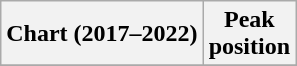<table class="wikitable plainrowheaders" style="text-align:center">
<tr>
<th scope="col">Chart (2017–2022)</th>
<th scope="col">Peak<br>position</th>
</tr>
<tr>
</tr>
</table>
